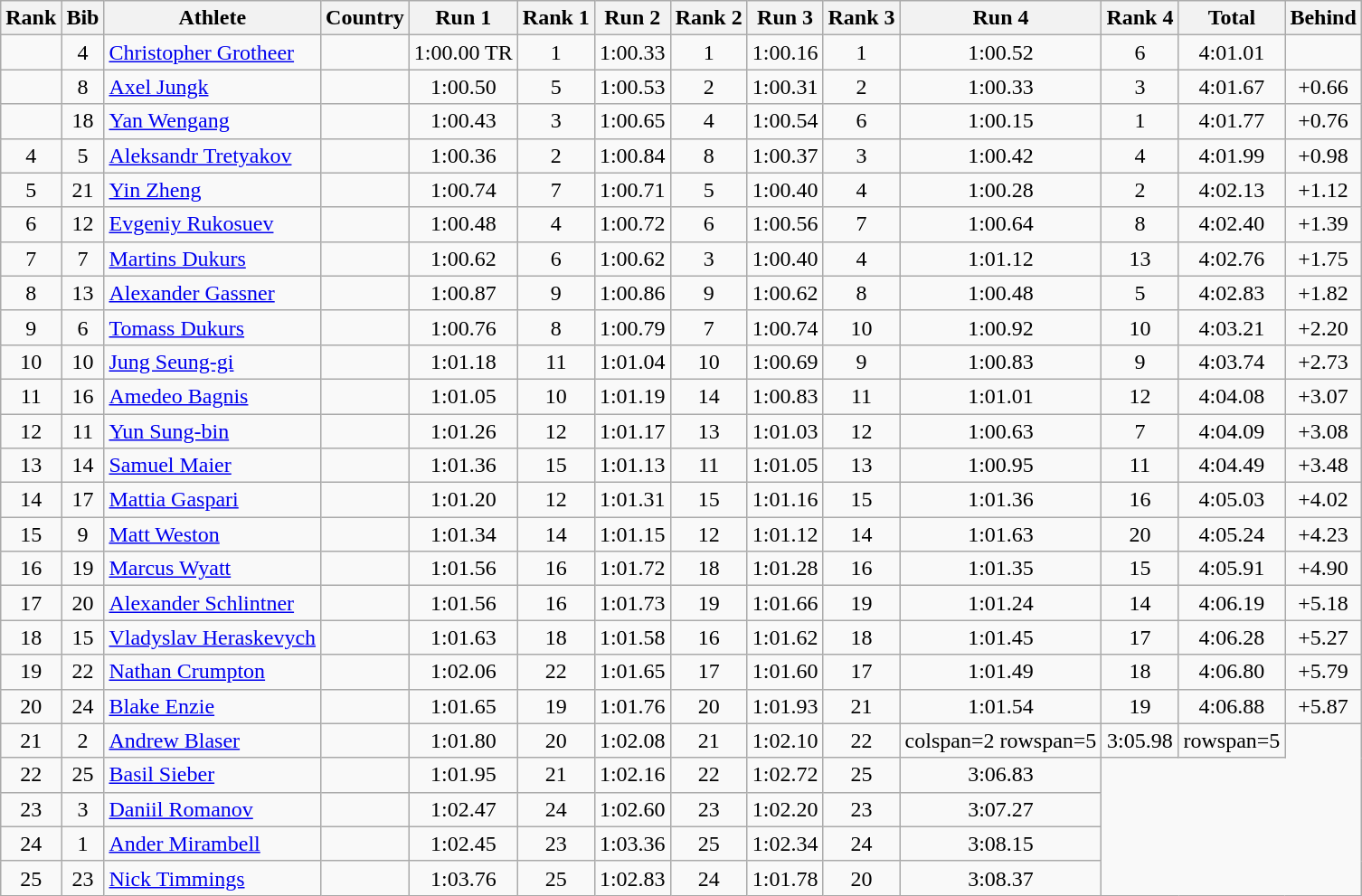<table class="wikitable sortable" style="text-align:center; font-size:100%">
<tr>
<th>Rank</th>
<th>Bib</th>
<th>Athlete</th>
<th>Country</th>
<th>Run 1</th>
<th>Rank 1</th>
<th>Run 2</th>
<th>Rank 2</th>
<th>Run 3</th>
<th>Rank 3</th>
<th>Run 4</th>
<th>Rank 4</th>
<th>Total</th>
<th>Behind</th>
</tr>
<tr>
<td></td>
<td>4</td>
<td align=left><a href='#'>Christopher Grotheer</a></td>
<td align=left></td>
<td>1:00.00 TR</td>
<td>1</td>
<td>1:00.33</td>
<td>1</td>
<td>1:00.16</td>
<td>1</td>
<td>1:00.52</td>
<td>6</td>
<td>4:01.01</td>
<td></td>
</tr>
<tr>
<td></td>
<td>8</td>
<td align=left><a href='#'>Axel Jungk</a></td>
<td align=left></td>
<td>1:00.50</td>
<td>5</td>
<td>1:00.53</td>
<td>2</td>
<td>1:00.31</td>
<td>2</td>
<td>1:00.33</td>
<td>3</td>
<td>4:01.67</td>
<td>+0.66</td>
</tr>
<tr>
<td></td>
<td>18</td>
<td align=left><a href='#'>Yan Wengang</a></td>
<td align=left></td>
<td>1:00.43</td>
<td>3</td>
<td>1:00.65</td>
<td>4</td>
<td>1:00.54</td>
<td>6</td>
<td>1:00.15</td>
<td>1</td>
<td>4:01.77</td>
<td>+0.76</td>
</tr>
<tr>
<td>4</td>
<td>5</td>
<td align=left><a href='#'>Aleksandr Tretyakov</a></td>
<td align=left></td>
<td>1:00.36</td>
<td>2</td>
<td>1:00.84</td>
<td>8</td>
<td>1:00.37</td>
<td>3</td>
<td>1:00.42</td>
<td>4</td>
<td>4:01.99</td>
<td>+0.98</td>
</tr>
<tr>
<td>5</td>
<td>21</td>
<td align=left><a href='#'>Yin Zheng</a></td>
<td align=left></td>
<td>1:00.74</td>
<td>7</td>
<td>1:00.71</td>
<td>5</td>
<td>1:00.40</td>
<td>4</td>
<td>1:00.28</td>
<td>2</td>
<td>4:02.13</td>
<td>+1.12</td>
</tr>
<tr>
<td>6</td>
<td>12</td>
<td align=left><a href='#'>Evgeniy Rukosuev</a></td>
<td align=left></td>
<td>1:00.48</td>
<td>4</td>
<td>1:00.72</td>
<td>6</td>
<td>1:00.56</td>
<td>7</td>
<td>1:00.64</td>
<td>8</td>
<td>4:02.40</td>
<td>+1.39</td>
</tr>
<tr>
<td>7</td>
<td>7</td>
<td align=left><a href='#'>Martins Dukurs</a></td>
<td align=left></td>
<td>1:00.62</td>
<td>6</td>
<td>1:00.62</td>
<td>3</td>
<td>1:00.40</td>
<td>4</td>
<td>1:01.12</td>
<td>13</td>
<td>4:02.76</td>
<td>+1.75</td>
</tr>
<tr>
<td>8</td>
<td>13</td>
<td align=left><a href='#'>Alexander Gassner</a></td>
<td align=left></td>
<td>1:00.87</td>
<td>9</td>
<td>1:00.86</td>
<td>9</td>
<td>1:00.62</td>
<td>8</td>
<td>1:00.48</td>
<td>5</td>
<td>4:02.83</td>
<td>+1.82</td>
</tr>
<tr>
<td>9</td>
<td>6</td>
<td align=left><a href='#'>Tomass Dukurs</a></td>
<td align=left></td>
<td>1:00.76</td>
<td>8</td>
<td>1:00.79</td>
<td>7</td>
<td>1:00.74</td>
<td>10</td>
<td>1:00.92</td>
<td>10</td>
<td>4:03.21</td>
<td>+2.20</td>
</tr>
<tr>
<td>10</td>
<td>10</td>
<td align=left><a href='#'>Jung Seung-gi</a></td>
<td align=left></td>
<td>1:01.18</td>
<td>11</td>
<td>1:01.04</td>
<td>10</td>
<td>1:00.69</td>
<td>9</td>
<td>1:00.83</td>
<td>9</td>
<td>4:03.74</td>
<td>+2.73</td>
</tr>
<tr>
<td>11</td>
<td>16</td>
<td align=left><a href='#'>Amedeo Bagnis</a></td>
<td align=left></td>
<td>1:01.05</td>
<td>10</td>
<td>1:01.19</td>
<td>14</td>
<td>1:00.83</td>
<td>11</td>
<td>1:01.01</td>
<td>12</td>
<td>4:04.08</td>
<td>+3.07</td>
</tr>
<tr>
<td>12</td>
<td>11</td>
<td align=left><a href='#'>Yun Sung-bin</a></td>
<td align=left></td>
<td>1:01.26</td>
<td>12</td>
<td>1:01.17</td>
<td>13</td>
<td>1:01.03</td>
<td>12</td>
<td>1:00.63</td>
<td>7</td>
<td>4:04.09</td>
<td>+3.08</td>
</tr>
<tr>
<td>13</td>
<td>14</td>
<td align=left><a href='#'>Samuel Maier</a></td>
<td align=left></td>
<td>1:01.36</td>
<td>15</td>
<td>1:01.13</td>
<td>11</td>
<td>1:01.05</td>
<td>13</td>
<td>1:00.95</td>
<td>11</td>
<td>4:04.49</td>
<td>+3.48</td>
</tr>
<tr>
<td>14</td>
<td>17</td>
<td align=left><a href='#'>Mattia Gaspari</a></td>
<td align=left></td>
<td>1:01.20</td>
<td>12</td>
<td>1:01.31</td>
<td>15</td>
<td>1:01.16</td>
<td>15</td>
<td>1:01.36</td>
<td>16</td>
<td>4:05.03</td>
<td>+4.02</td>
</tr>
<tr>
<td>15</td>
<td>9</td>
<td align=left><a href='#'>Matt Weston</a></td>
<td align=left></td>
<td>1:01.34</td>
<td>14</td>
<td>1:01.15</td>
<td>12</td>
<td>1:01.12</td>
<td>14</td>
<td>1:01.63</td>
<td>20</td>
<td>4:05.24</td>
<td>+4.23</td>
</tr>
<tr>
<td>16</td>
<td>19</td>
<td align=left><a href='#'>Marcus Wyatt</a></td>
<td align=left></td>
<td>1:01.56</td>
<td>16</td>
<td>1:01.72</td>
<td>18</td>
<td>1:01.28</td>
<td>16</td>
<td>1:01.35</td>
<td>15</td>
<td>4:05.91</td>
<td>+4.90</td>
</tr>
<tr>
<td>17</td>
<td>20</td>
<td align=left><a href='#'>Alexander Schlintner</a></td>
<td align=left></td>
<td>1:01.56</td>
<td>16</td>
<td>1:01.73</td>
<td>19</td>
<td>1:01.66</td>
<td>19</td>
<td>1:01.24</td>
<td>14</td>
<td>4:06.19</td>
<td>+5.18</td>
</tr>
<tr>
<td>18</td>
<td>15</td>
<td align=left><a href='#'>Vladyslav Heraskevych</a></td>
<td align=left></td>
<td>1:01.63</td>
<td>18</td>
<td>1:01.58</td>
<td>16</td>
<td>1:01.62</td>
<td>18</td>
<td>1:01.45</td>
<td>17</td>
<td>4:06.28</td>
<td>+5.27</td>
</tr>
<tr>
<td>19</td>
<td>22</td>
<td align=left><a href='#'>Nathan Crumpton</a></td>
<td align=left></td>
<td>1:02.06</td>
<td>22</td>
<td>1:01.65</td>
<td>17</td>
<td>1:01.60</td>
<td>17</td>
<td>1:01.49</td>
<td>18</td>
<td>4:06.80</td>
<td>+5.79</td>
</tr>
<tr>
<td>20</td>
<td>24</td>
<td align=left><a href='#'>Blake Enzie</a></td>
<td align=left></td>
<td>1:01.65</td>
<td>19</td>
<td>1:01.76</td>
<td>20</td>
<td>1:01.93</td>
<td>21</td>
<td>1:01.54</td>
<td>19</td>
<td>4:06.88</td>
<td>+5.87</td>
</tr>
<tr>
<td>21</td>
<td>2</td>
<td align=left><a href='#'>Andrew Blaser</a></td>
<td align=left></td>
<td>1:01.80</td>
<td>20</td>
<td>1:02.08</td>
<td>21</td>
<td>1:02.10</td>
<td>22</td>
<td>colspan=2 rowspan=5 </td>
<td>3:05.98</td>
<td>rowspan=5 </td>
</tr>
<tr>
<td>22</td>
<td>25</td>
<td align=left><a href='#'>Basil Sieber</a></td>
<td align=left></td>
<td>1:01.95</td>
<td>21</td>
<td>1:02.16</td>
<td>22</td>
<td>1:02.72</td>
<td>25</td>
<td>3:06.83</td>
</tr>
<tr>
<td>23</td>
<td>3</td>
<td align=left><a href='#'>Daniil Romanov</a></td>
<td align=left></td>
<td>1:02.47</td>
<td>24</td>
<td>1:02.60</td>
<td>23</td>
<td>1:02.20</td>
<td>23</td>
<td>3:07.27</td>
</tr>
<tr>
<td>24</td>
<td>1</td>
<td align=left><a href='#'>Ander Mirambell</a></td>
<td align=left></td>
<td>1:02.45</td>
<td>23</td>
<td>1:03.36</td>
<td>25</td>
<td>1:02.34</td>
<td>24</td>
<td>3:08.15</td>
</tr>
<tr>
<td>25</td>
<td>23</td>
<td align=left><a href='#'>Nick Timmings</a></td>
<td align=left></td>
<td>1:03.76</td>
<td>25</td>
<td>1:02.83</td>
<td>24</td>
<td>1:01.78</td>
<td>20</td>
<td>3:08.37</td>
</tr>
</table>
